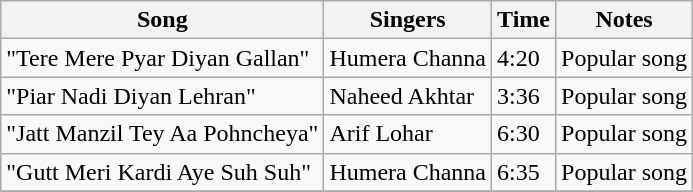<table class="wikitable">
<tr>
<th>Song</th>
<th>Singers</th>
<th>Time</th>
<th>Notes</th>
</tr>
<tr>
<td>"Tere Mere Pyar Diyan Gallan"</td>
<td>Humera Channa</td>
<td>4:20</td>
<td>Popular song</td>
</tr>
<tr>
<td>"Piar Nadi Diyan Lehran"</td>
<td>Naheed Akhtar</td>
<td>3:36</td>
<td>Popular song</td>
</tr>
<tr>
<td>"Jatt Manzil Tey Aa Pohncheya"</td>
<td>Arif Lohar</td>
<td>6:30</td>
<td>Popular song</td>
</tr>
<tr>
<td>"Gutt Meri Kardi Aye Suh Suh"</td>
<td>Humera Channa</td>
<td>6:35</td>
<td>Popular song</td>
</tr>
<tr>
</tr>
</table>
